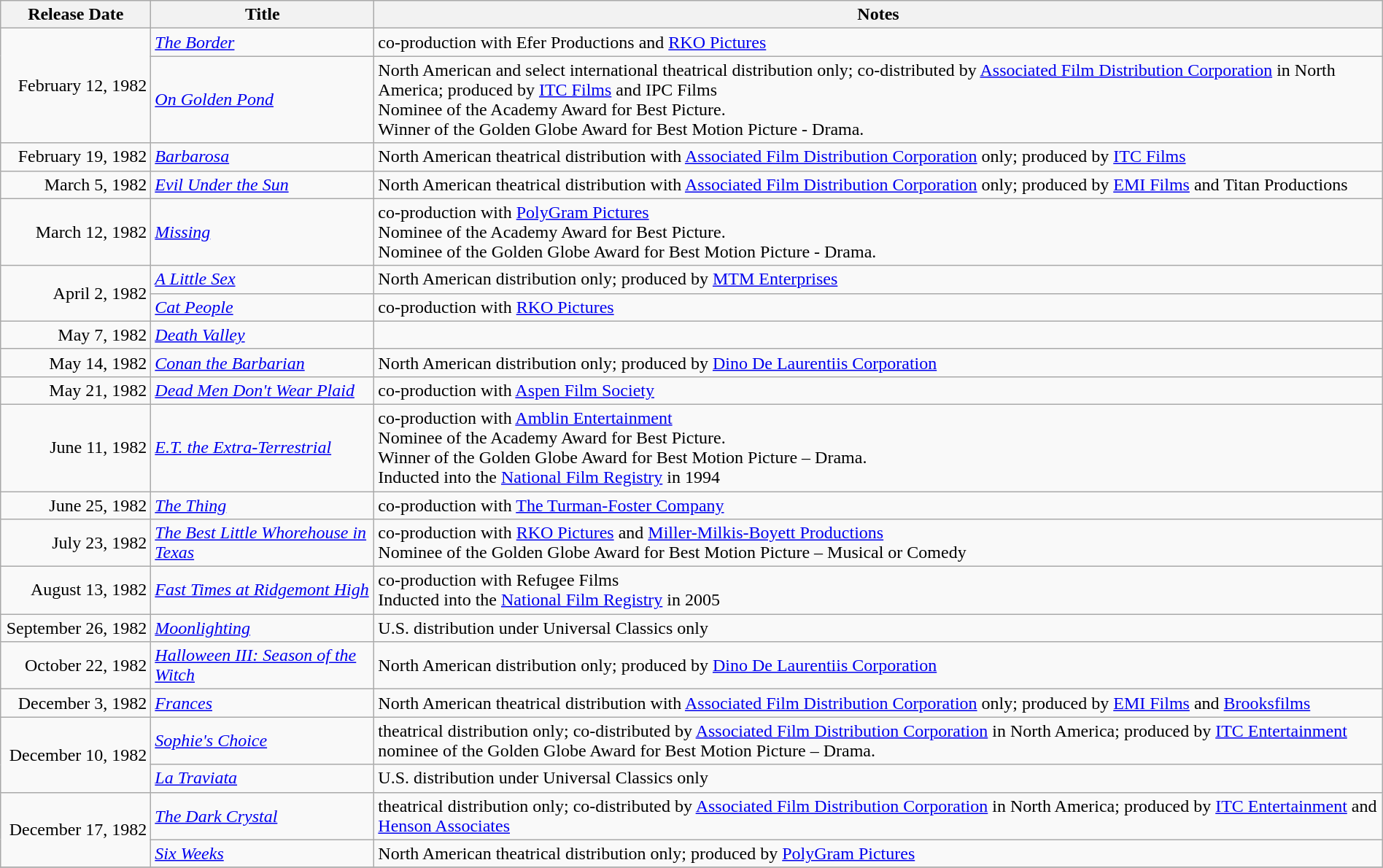<table class="wikitable sortable" style="width:100%;">
<tr>
<th scope="col" style="width:130px;">Release Date</th>
<th>Title</th>
<th>Notes</th>
</tr>
<tr>
<td style="text-align:right;" rowspan="2">February 12, 1982</td>
<td><em><a href='#'>The Border</a></em></td>
<td>co-production with Efer Productions and <a href='#'>RKO Pictures</a></td>
</tr>
<tr>
<td><em><a href='#'>On Golden Pond</a></em></td>
<td>North American and select international theatrical distribution only; co-distributed by <a href='#'>Associated Film Distribution Corporation</a> in North America; produced by <a href='#'>ITC Films</a> and IPC Films<br>Nominee of the Academy Award for Best Picture.<br>Winner of the Golden Globe Award for Best Motion Picture - Drama.</td>
</tr>
<tr>
<td style="text-align:right;">February 19, 1982</td>
<td><em><a href='#'>Barbarosa</a></em></td>
<td>North American theatrical distribution with <a href='#'>Associated Film Distribution Corporation</a> only; produced by <a href='#'>ITC Films</a></td>
</tr>
<tr>
<td style="text-align:right;">March 5, 1982</td>
<td><em><a href='#'>Evil Under the Sun</a></em></td>
<td>North American theatrical distribution with <a href='#'>Associated Film Distribution Corporation</a> only; produced by <a href='#'>EMI Films</a> and Titan Productions</td>
</tr>
<tr>
<td style="text-align:right;">March 12, 1982</td>
<td><em><a href='#'>Missing</a></em></td>
<td>co-production with <a href='#'>PolyGram Pictures</a><br>Nominee of the Academy Award for Best Picture.<br>Nominee of the Golden Globe Award for Best Motion Picture - Drama.</td>
</tr>
<tr>
<td style="text-align:right;" rowspan="2">April 2, 1982</td>
<td><em><a href='#'>A Little Sex</a></em></td>
<td>North American distribution only; produced by <a href='#'>MTM Enterprises</a></td>
</tr>
<tr>
<td><em><a href='#'>Cat People</a></em></td>
<td>co-production with <a href='#'>RKO Pictures</a></td>
</tr>
<tr>
<td style="text-align:right;">May 7, 1982</td>
<td><em><a href='#'>Death Valley</a></em></td>
<td></td>
</tr>
<tr>
<td style="text-align:right;">May 14, 1982</td>
<td><em><a href='#'>Conan the Barbarian</a></em></td>
<td>North American distribution only; produced by <a href='#'>Dino De Laurentiis Corporation</a></td>
</tr>
<tr>
<td style="text-align:right;">May 21, 1982</td>
<td><em><a href='#'>Dead Men Don't Wear Plaid</a></em></td>
<td>co-production with <a href='#'>Aspen Film Society</a></td>
</tr>
<tr>
<td style="text-align:right;">June 11, 1982</td>
<td><em><a href='#'>E.T. the Extra-Terrestrial</a></em></td>
<td>co-production with <a href='#'>Amblin Entertainment</a><br>Nominee of the Academy Award for Best Picture.<br>Winner of the Golden Globe Award for Best Motion Picture – Drama.<br>Inducted into the <a href='#'>National Film Registry</a> in 1994</td>
</tr>
<tr>
<td style="text-align:right;">June 25, 1982</td>
<td><em><a href='#'>The Thing</a></em></td>
<td>co-production with <a href='#'>The Turman-Foster Company</a></td>
</tr>
<tr>
<td style="text-align:right;">July 23, 1982</td>
<td><em><a href='#'>The Best Little Whorehouse in Texas</a></em></td>
<td>co-production with <a href='#'>RKO Pictures</a> and <a href='#'>Miller-Milkis-Boyett Productions</a><br>Nominee of the Golden Globe Award for Best Motion Picture – Musical or Comedy</td>
</tr>
<tr>
<td style="text-align:right;">August 13, 1982</td>
<td><em><a href='#'>Fast Times at Ridgemont High</a></em></td>
<td>co-production with Refugee Films<br>Inducted into the <a href='#'>National Film Registry</a> in 2005</td>
</tr>
<tr>
<td style="text-align:right;">September 26, 1982</td>
<td><em><a href='#'>Moonlighting</a></em></td>
<td>U.S. distribution under Universal Classics only</td>
</tr>
<tr>
<td style="text-align:right;">October 22, 1982</td>
<td><em><a href='#'>Halloween III: Season of the Witch</a></em></td>
<td>North American distribution only; produced by <a href='#'>Dino De Laurentiis Corporation</a></td>
</tr>
<tr>
<td style="text-align:right;">December 3, 1982</td>
<td><em><a href='#'>Frances</a></em></td>
<td>North American theatrical distribution with <a href='#'>Associated Film Distribution Corporation</a> only; produced by <a href='#'>EMI Films</a> and <a href='#'>Brooksfilms</a></td>
</tr>
<tr>
<td style="text-align:right;" rowspan="2">December 10, 1982</td>
<td><em><a href='#'>Sophie's Choice</a></em></td>
<td>theatrical distribution only; co-distributed by <a href='#'>Associated Film Distribution Corporation</a> in North America; produced by <a href='#'>ITC Entertainment</a><br>nominee of the Golden Globe Award for Best Motion Picture – Drama.</td>
</tr>
<tr>
<td><em><a href='#'>La Traviata</a></em></td>
<td>U.S. distribution under Universal Classics only</td>
</tr>
<tr>
<td style="text-align:right;" rowspan="2">December 17, 1982</td>
<td><em><a href='#'>The Dark Crystal</a></em></td>
<td>theatrical distribution only; co-distributed by <a href='#'>Associated Film Distribution Corporation</a> in North America; produced by <a href='#'>ITC Entertainment</a> and <a href='#'>Henson Associates</a></td>
</tr>
<tr>
<td><em><a href='#'>Six Weeks</a></em></td>
<td>North American theatrical distribution only; produced by <a href='#'>PolyGram Pictures</a></td>
</tr>
<tr>
</tr>
</table>
